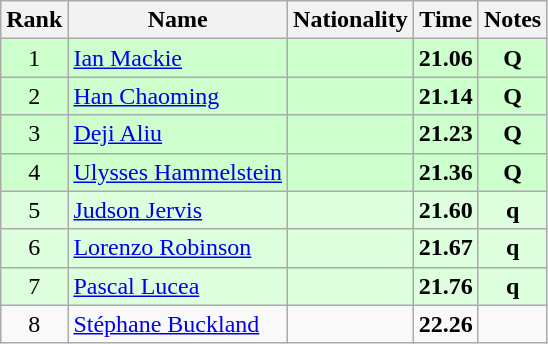<table class="wikitable sortable" style="text-align:center">
<tr>
<th>Rank</th>
<th>Name</th>
<th>Nationality</th>
<th>Time</th>
<th>Notes</th>
</tr>
<tr bgcolor=ccffcc>
<td>1</td>
<td align=left><a href='#'>Ian Mackie</a></td>
<td align=left></td>
<td><strong>21.06</strong></td>
<td><strong>Q</strong></td>
</tr>
<tr bgcolor=ccffcc>
<td>2</td>
<td align=left><a href='#'>Han Chaoming</a></td>
<td align=left></td>
<td><strong>21.14</strong></td>
<td><strong>Q</strong></td>
</tr>
<tr bgcolor=ccffcc>
<td>3</td>
<td align=left><a href='#'>Deji Aliu</a></td>
<td align=left></td>
<td><strong>21.23</strong></td>
<td><strong>Q</strong></td>
</tr>
<tr bgcolor=ccffcc>
<td>4</td>
<td align=left><a href='#'>Ulysses Hammelstein</a></td>
<td align=left></td>
<td><strong>21.36</strong></td>
<td><strong>Q</strong></td>
</tr>
<tr bgcolor=ddffdd>
<td>5</td>
<td align=left><a href='#'>Judson Jervis</a></td>
<td align=left></td>
<td><strong>21.60</strong></td>
<td><strong>q</strong></td>
</tr>
<tr bgcolor=ddffdd>
<td>6</td>
<td align=left><a href='#'>Lorenzo Robinson</a></td>
<td align=left></td>
<td><strong>21.67</strong></td>
<td><strong>q</strong></td>
</tr>
<tr bgcolor=ddffdd>
<td>7</td>
<td align=left><a href='#'>Pascal Lucea</a></td>
<td align=left></td>
<td><strong>21.76</strong></td>
<td><strong>q</strong></td>
</tr>
<tr>
<td>8</td>
<td align=left><a href='#'>Stéphane Buckland</a></td>
<td align=left></td>
<td><strong>22.26</strong></td>
<td></td>
</tr>
</table>
